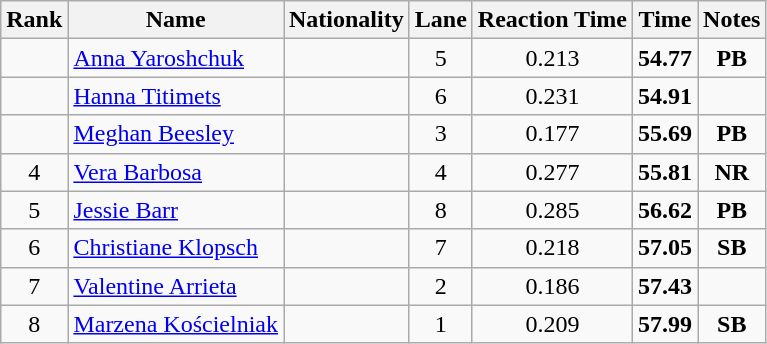<table class="wikitable sortable" style="text-align:center">
<tr>
<th>Rank</th>
<th>Name</th>
<th>Nationality</th>
<th>Lane</th>
<th>Reaction Time</th>
<th>Time</th>
<th>Notes</th>
</tr>
<tr>
<td></td>
<td align=left><a href='#'>Anna Yaroshchuk</a></td>
<td align=left></td>
<td>5</td>
<td>0.213</td>
<td><strong>54.77</strong></td>
<td><strong>PB</strong></td>
</tr>
<tr>
<td></td>
<td align=left><a href='#'>Hanna Titimets</a></td>
<td align=left></td>
<td>6</td>
<td>0.231</td>
<td><strong>54.91</strong></td>
<td></td>
</tr>
<tr>
<td></td>
<td align=left><a href='#'>Meghan Beesley</a></td>
<td align=left></td>
<td>3</td>
<td>0.177</td>
<td><strong>55.69</strong></td>
<td><strong>PB</strong></td>
</tr>
<tr>
<td>4</td>
<td align=left><a href='#'>Vera Barbosa</a></td>
<td align=left></td>
<td>4</td>
<td>0.277</td>
<td><strong>55.81</strong></td>
<td><strong>NR</strong></td>
</tr>
<tr>
<td>5</td>
<td align=left><a href='#'>Jessie Barr</a></td>
<td align=left></td>
<td>8</td>
<td>0.285</td>
<td><strong>56.62</strong></td>
<td><strong>PB</strong></td>
</tr>
<tr>
<td>6</td>
<td align=left><a href='#'>Christiane Klopsch</a></td>
<td align=left></td>
<td>7</td>
<td>0.218</td>
<td><strong>57.05</strong></td>
<td><strong>SB</strong></td>
</tr>
<tr>
<td>7</td>
<td align=left><a href='#'>Valentine Arrieta</a></td>
<td align=left></td>
<td>2</td>
<td>0.186</td>
<td><strong>57.43</strong></td>
<td></td>
</tr>
<tr>
<td>8</td>
<td align=left><a href='#'>Marzena Kościelniak</a></td>
<td align=left></td>
<td>1</td>
<td>0.209</td>
<td><strong>57.99</strong></td>
<td><strong>SB</strong></td>
</tr>
</table>
